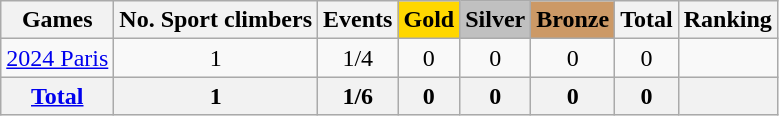<table class="wikitable sortable" style="text-align:center">
<tr>
<th>Games</th>
<th>No. Sport climbers</th>
<th>Events</th>
<th style="background-color:gold;">Gold</th>
<th style="background-color:silver;">Silver</th>
<th style="background-color:#c96;">Bronze</th>
<th>Total</th>
<th>Ranking</th>
</tr>
<tr>
<td><a href='#'>2024 Paris</a></td>
<td>1</td>
<td>1/4</td>
<td>0</td>
<td>0</td>
<td>0</td>
<td>0</td>
<td></td>
</tr>
<tr>
<th><a href='#'>Total</a></th>
<th>1</th>
<th>1/6</th>
<th>0</th>
<th>0</th>
<th>0</th>
<th>0</th>
<th></th>
</tr>
</table>
